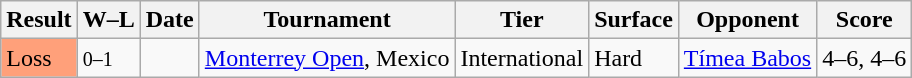<table class="sortable wikitable">
<tr>
<th>Result</th>
<th class="unsortable">W–L</th>
<th>Date</th>
<th>Tournament</th>
<th>Tier</th>
<th>Surface</th>
<th>Opponent</th>
<th class="unsortable">Score</th>
</tr>
<tr>
<td bgcolor=FFA07A>Loss</td>
<td><small>0–1</small></td>
<td><a href='#'></a></td>
<td><a href='#'>Monterrey Open</a>, Mexico</td>
<td>International</td>
<td>Hard</td>
<td> <a href='#'>Tímea Babos</a></td>
<td>4–6, 4–6</td>
</tr>
</table>
